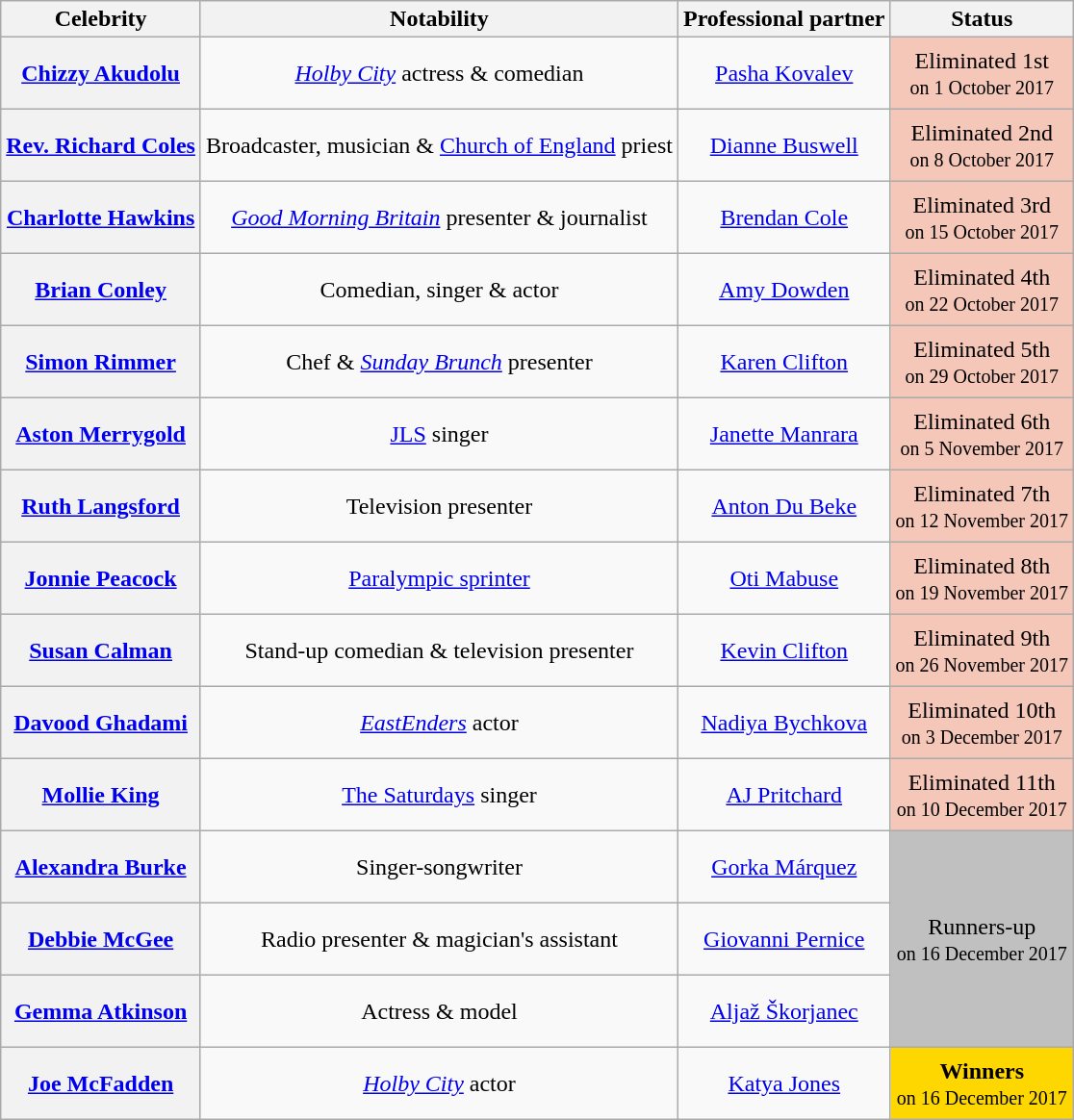<table class="wikitable sortable" style="text-align:center;">
<tr>
<th scope="col">Celebrity</th>
<th scope="col" class="unsortable">Notability</th>
<th scope="col">Professional partner</th>
<th scope="col">Status</th>
</tr>
<tr style="height:50px">
<th scope="row"><a href='#'>Chizzy Akudolu</a></th>
<td><em><a href='#'>Holby City</a></em> actress & comedian</td>
<td><a href='#'>Pasha Kovalev</a></td>
<td bgcolor="f4c7b8">Eliminated 1st<br><small>on 1 October 2017</small></td>
</tr>
<tr style="height:50px">
<th scope="row"><a href='#'>Rev. Richard Coles</a></th>
<td>Broadcaster, musician & <a href='#'>Church of England</a> priest</td>
<td><a href='#'>Dianne Buswell</a></td>
<td bgcolor="f4c7b8">Eliminated 2nd<br><small>on 8 October 2017</small></td>
</tr>
<tr style="height:50px">
<th scope="row"><a href='#'>Charlotte Hawkins</a></th>
<td><em><a href='#'>Good Morning Britain</a></em> presenter & journalist</td>
<td><a href='#'>Brendan Cole</a></td>
<td bgcolor="f4c7b8">Eliminated 3rd<br><small>on 15 October 2017</small></td>
</tr>
<tr style="height:50px">
<th scope="row"><a href='#'>Brian Conley</a></th>
<td>Comedian, singer & actor</td>
<td><a href='#'>Amy Dowden</a></td>
<td bgcolor="f4c7b8">Eliminated 4th<br><small>on 22 October 2017</small></td>
</tr>
<tr style="height:50px">
<th scope="row"><a href='#'>Simon Rimmer</a></th>
<td>Chef & <em><a href='#'>Sunday Brunch</a></em> presenter</td>
<td><a href='#'>Karen Clifton</a></td>
<td bgcolor="f4c7b8">Eliminated 5th<br><small>on 29 October 2017</small></td>
</tr>
<tr style="height:50px">
<th scope="row"><a href='#'>Aston Merrygold</a></th>
<td><a href='#'>JLS</a> singer</td>
<td><a href='#'>Janette Manrara</a></td>
<td bgcolor="f4c7b8">Eliminated 6th<br><small>on 5 November 2017</small></td>
</tr>
<tr style="height:50px">
<th scope="row"><a href='#'>Ruth Langsford</a></th>
<td>Television presenter</td>
<td><a href='#'>Anton Du Beke</a></td>
<td bgcolor="f4c7b8">Eliminated 7th<br><small>on 12 November 2017</small></td>
</tr>
<tr style="height:50px">
<th scope="row"><a href='#'>Jonnie Peacock</a></th>
<td><a href='#'>Paralympic sprinter</a></td>
<td><a href='#'>Oti Mabuse</a></td>
<td bgcolor="f4c7b8">Eliminated 8th<br><small>on 19 November 2017</small></td>
</tr>
<tr style="height:50px">
<th scope="row"><a href='#'>Susan Calman</a></th>
<td>Stand-up comedian & television presenter</td>
<td><a href='#'>Kevin Clifton</a></td>
<td bgcolor="f4c7b8">Eliminated 9th<br><small>on 26 November 2017</small></td>
</tr>
<tr style="height:50px">
<th scope="row"><a href='#'>Davood Ghadami</a></th>
<td><em><a href='#'>EastEnders</a></em> actor</td>
<td><a href='#'>Nadiya Bychkova</a></td>
<td bgcolor="f4c7b8">Eliminated 10th<br><small>on 3 December 2017</small></td>
</tr>
<tr style="height:50px">
<th scope="row"><a href='#'>Mollie King</a></th>
<td><a href='#'>The Saturdays</a> singer</td>
<td><a href='#'>AJ Pritchard</a></td>
<td bgcolor="f4c7b8">Eliminated 11th<br><small>on 10 December 2017</small></td>
</tr>
<tr style="height:50px">
<th scope="row"><a href='#'>Alexandra Burke</a></th>
<td>Singer-songwriter</td>
<td><a href='#'>Gorka Márquez</a></td>
<td bgcolor="silver" rowspan=3>Runners-up<br><small>on 16 December 2017</small></td>
</tr>
<tr style="height:50px">
<th scope="row"><a href='#'>Debbie McGee</a></th>
<td>Radio presenter & magician's assistant</td>
<td><a href='#'>Giovanni Pernice</a></td>
</tr>
<tr style="height:50px">
<th scope="row"><a href='#'>Gemma Atkinson</a></th>
<td>Actress & model</td>
<td><a href='#'>Aljaž Škorjanec</a></td>
</tr>
<tr style="height:50px">
<th scope="row"><a href='#'>Joe McFadden</a></th>
<td><em><a href='#'>Holby City</a></em> actor</td>
<td><a href='#'>Katya Jones</a></td>
<td bgcolor="gold"><strong>Winners</strong><br><small>on 16 December 2017</small></td>
</tr>
</table>
